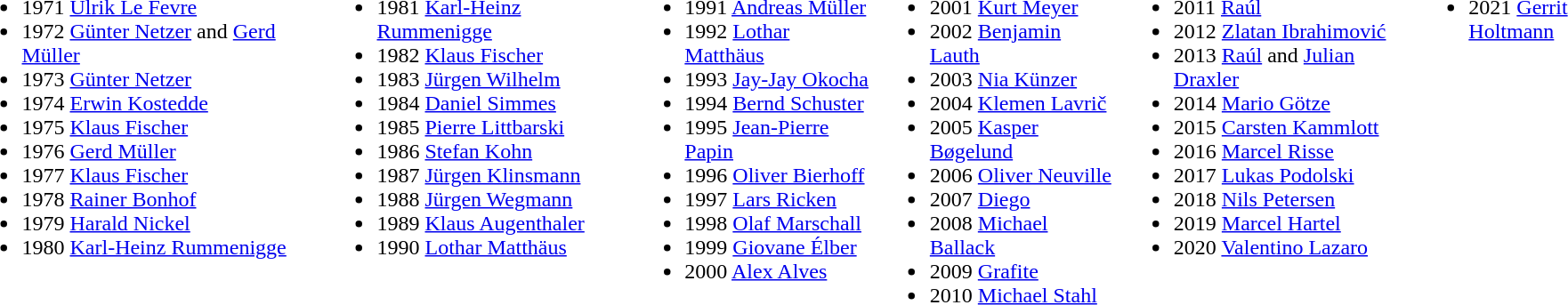<table>
<tr>
<td valign="top"><br><ul><li>1971 <a href='#'>Ulrik Le Fevre</a></li><li>1972 <a href='#'>Günter Netzer</a> and <a href='#'>Gerd Müller</a></li><li>1973 <a href='#'>Günter Netzer</a></li><li>1974 <a href='#'>Erwin Kostedde</a></li><li>1975 <a href='#'>Klaus Fischer</a></li><li>1976 <a href='#'>Gerd Müller</a></li><li>1977 <a href='#'>Klaus Fischer</a></li><li>1978 <a href='#'>Rainer Bonhof</a></li><li>1979 <a href='#'>Harald Nickel</a></li><li>1980 <a href='#'>Karl-Heinz Rummenigge</a></li></ul></td>
<td valign="top"><br><ul><li>1981 <a href='#'>Karl-Heinz Rummenigge</a></li><li>1982 <a href='#'>Klaus Fischer</a></li><li>1983 <a href='#'>Jürgen Wilhelm</a></li><li>1984 <a href='#'>Daniel Simmes</a></li><li>1985 <a href='#'>Pierre Littbarski</a></li><li>1986 <a href='#'>Stefan Kohn</a></li><li>1987 <a href='#'>Jürgen Klinsmann</a></li><li>1988 <a href='#'>Jürgen Wegmann</a></li><li>1989 <a href='#'>Klaus Augenthaler</a></li><li>1990 <a href='#'>Lothar Matthäus</a></li></ul></td>
<td valign="top"><br><ul><li>1991 <a href='#'>Andreas Müller</a></li><li>1992 <a href='#'>Lothar Matthäus</a></li><li>1993 <a href='#'>Jay-Jay Okocha</a></li><li>1994 <a href='#'>Bernd Schuster</a></li><li>1995 <a href='#'>Jean-Pierre Papin</a></li><li>1996 <a href='#'>Oliver Bierhoff</a></li><li>1997 <a href='#'>Lars Ricken</a></li><li>1998 <a href='#'>Olaf Marschall</a></li><li>1999 <a href='#'>Giovane Élber</a></li><li>2000 <a href='#'>Alex Alves</a></li></ul></td>
<td valign="top"><br><ul><li>2001 <a href='#'>Kurt Meyer</a></li><li>2002 <a href='#'>Benjamin Lauth</a></li><li>2003 <a href='#'>Nia Künzer</a></li><li>2004 <a href='#'>Klemen Lavrič</a></li><li>2005 <a href='#'>Kasper Bøgelund</a></li><li>2006 <a href='#'>Oliver Neuville</a></li><li>2007 <a href='#'>Diego</a></li><li>2008 <a href='#'>Michael Ballack</a></li><li>2009 <a href='#'>Grafite</a></li><li>2010 <a href='#'>Michael Stahl</a></li></ul></td>
<td valign="top"><br><ul><li>2011 <a href='#'>Raúl</a></li><li>2012 <a href='#'>Zlatan Ibrahimović</a></li><li>2013 <a href='#'>Raúl</a> and <a href='#'>Julian Draxler</a></li><li>2014 <a href='#'>Mario Götze</a></li><li>2015 <a href='#'>Carsten Kammlott</a></li><li>2016 <a href='#'>Marcel Risse</a></li><li>2017 <a href='#'>Lukas Podolski</a></li><li>2018 <a href='#'>Nils Petersen</a></li><li>2019 <a href='#'>Marcel Hartel</a></li><li>2020 <a href='#'>Valentino Lazaro</a></li></ul></td>
<td valign="top"><br><ul><li>2021 <a href='#'>Gerrit Holtmann</a></li></ul></td>
</tr>
</table>
